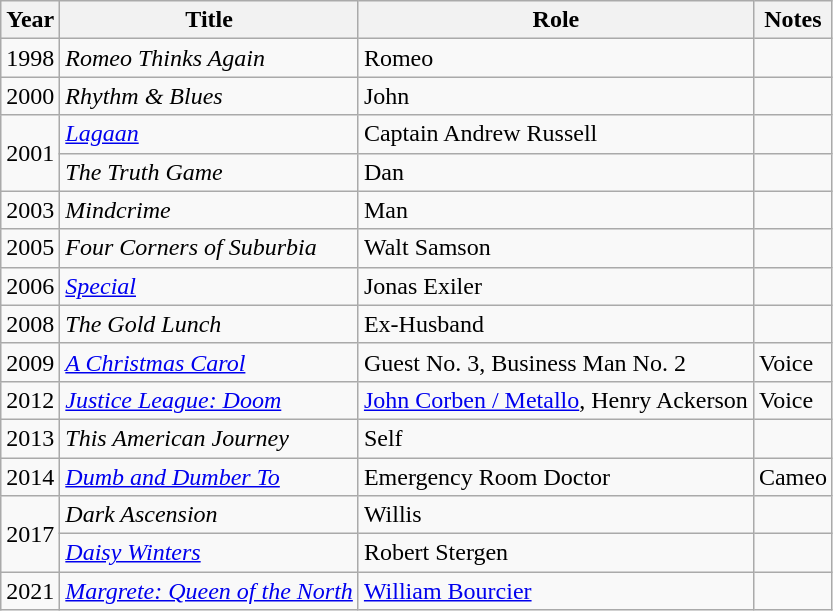<table class="wikitable sortable">
<tr>
<th>Year</th>
<th>Title</th>
<th>Role</th>
<th>Notes</th>
</tr>
<tr>
<td>1998</td>
<td><em>Romeo Thinks Again</em></td>
<td>Romeo</td>
<td></td>
</tr>
<tr>
<td>2000</td>
<td><em>Rhythm & Blues</em></td>
<td>John</td>
<td></td>
</tr>
<tr>
<td rowspan="2">2001</td>
<td><em><a href='#'>Lagaan</a></em></td>
<td>Captain Andrew Russell</td>
<td></td>
</tr>
<tr>
<td><em>The Truth Game</em></td>
<td>Dan</td>
<td></td>
</tr>
<tr>
<td>2003</td>
<td><em>Mindcrime</em></td>
<td>Man</td>
<td></td>
</tr>
<tr>
<td>2005</td>
<td><em>Four Corners of Suburbia</em></td>
<td>Walt Samson</td>
<td></td>
</tr>
<tr>
<td>2006</td>
<td><em><a href='#'>Special</a></em></td>
<td>Jonas Exiler</td>
<td></td>
</tr>
<tr>
<td>2008</td>
<td><em>The Gold Lunch</em></td>
<td>Ex-Husband</td>
<td></td>
</tr>
<tr>
<td>2009</td>
<td><em><a href='#'>A Christmas Carol</a></em></td>
<td>Guest No. 3, Business Man No. 2</td>
<td>Voice</td>
</tr>
<tr>
<td>2012</td>
<td><em><a href='#'>Justice League: Doom</a></em></td>
<td><a href='#'>John Corben / Metallo</a>, Henry Ackerson</td>
<td>Voice</td>
</tr>
<tr>
<td>2013</td>
<td><em>This American Journey</em></td>
<td>Self</td>
<td></td>
</tr>
<tr>
<td>2014</td>
<td><em><a href='#'>Dumb and Dumber To</a></em></td>
<td>Emergency Room Doctor</td>
<td>Cameo</td>
</tr>
<tr>
<td rowspan="2">2017</td>
<td><em>Dark Ascension</em></td>
<td>Willis</td>
<td></td>
</tr>
<tr>
<td><em><a href='#'>Daisy Winters</a></em></td>
<td>Robert Stergen</td>
<td></td>
</tr>
<tr>
<td>2021</td>
<td><em><a href='#'>Margrete: Queen of the North</a></em></td>
<td><a href='#'>William Bourcier</a></td>
<td></td>
</tr>
</table>
